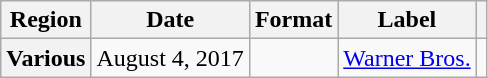<table class="wikitable plainrowheaders">
<tr>
<th scope="col">Region</th>
<th scope="col">Date</th>
<th scope="col">Format</th>
<th scope="col">Label</th>
<th scope="col"></th>
</tr>
<tr>
<th scope="row">Various</th>
<td>August 4, 2017</td>
<td></td>
<td><a href='#'>Warner Bros.</a></td>
<td></td>
</tr>
</table>
